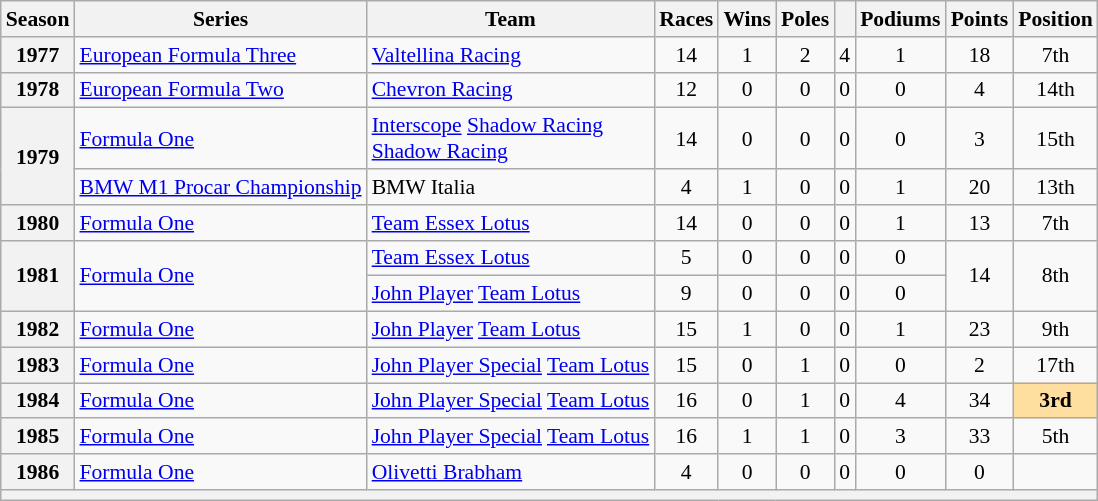<table class="wikitable" style="font-size: 90%; text-align:center">
<tr>
<th>Season</th>
<th>Series</th>
<th>Team</th>
<th>Races</th>
<th>Wins</th>
<th>Poles</th>
<th></th>
<th>Podiums</th>
<th>Points</th>
<th>Position</th>
</tr>
<tr>
<th>1977</th>
<td align=left><a href='#'>European Formula Three</a></td>
<td align=left><a href='#'>Valtellina Racing</a></td>
<td>14</td>
<td>1</td>
<td>2</td>
<td>4</td>
<td>1</td>
<td>18</td>
<td>7th</td>
</tr>
<tr>
<th>1978</th>
<td align=left><a href='#'>European Formula Two</a></td>
<td align=left><a href='#'>Chevron Racing</a></td>
<td>12</td>
<td>0</td>
<td>0</td>
<td>0</td>
<td>0</td>
<td>4</td>
<td>14th</td>
</tr>
<tr>
<th rowspan=2>1979</th>
<td align=left><a href='#'>Formula One</a></td>
<td align=left nowrap><a href='#'>Interscope</a> <a href='#'>Shadow Racing</a><br><a href='#'>Shadow Racing</a></td>
<td>14</td>
<td>0</td>
<td>0</td>
<td>0</td>
<td>0</td>
<td>3</td>
<td>15th</td>
</tr>
<tr>
<td align=left nowrap><a href='#'>BMW M1 Procar Championship</a></td>
<td align=left>BMW Italia</td>
<td>4</td>
<td>1</td>
<td>0</td>
<td>0</td>
<td>1</td>
<td>20</td>
<td>13th</td>
</tr>
<tr>
<th>1980</th>
<td align=left><a href='#'>Formula One</a></td>
<td align=left><a href='#'>Team Essex Lotus</a></td>
<td>14</td>
<td>0</td>
<td>0</td>
<td>0</td>
<td>1</td>
<td>13</td>
<td>7th</td>
</tr>
<tr>
<th rowspan=2>1981</th>
<td rowspan="2" style="text-align:left"><a href='#'>Formula One</a></td>
<td align=left><a href='#'>Team Essex Lotus</a></td>
<td>5</td>
<td>0</td>
<td>0</td>
<td>0</td>
<td>0</td>
<td rowspan=2>14</td>
<td rowspan=2>8th</td>
</tr>
<tr>
<td align=left><a href='#'>John Player</a> <a href='#'>Team Lotus</a></td>
<td>9</td>
<td>0</td>
<td>0</td>
<td>0</td>
<td>0</td>
</tr>
<tr>
<th>1982</th>
<td align=left><a href='#'>Formula One</a></td>
<td align=left><a href='#'>John Player</a> <a href='#'>Team Lotus</a></td>
<td>15</td>
<td>1</td>
<td>0</td>
<td>0</td>
<td>1</td>
<td>23</td>
<td>9th</td>
</tr>
<tr>
<th>1983</th>
<td align=left><a href='#'>Formula One</a></td>
<td align=left><a href='#'>John Player Special</a> <a href='#'>Team Lotus</a></td>
<td>15</td>
<td>0</td>
<td>1</td>
<td>0</td>
<td>0</td>
<td>2</td>
<td>17th</td>
</tr>
<tr>
<th>1984</th>
<td align=left><a href='#'>Formula One</a></td>
<td align=left><a href='#'>John Player Special</a> <a href='#'>Team Lotus</a></td>
<td>16</td>
<td>0</td>
<td>1</td>
<td>0</td>
<td>4</td>
<td>34</td>
<td style="background:#FFDF9F;"><strong>3rd</strong></td>
</tr>
<tr>
<th>1985</th>
<td align=left><a href='#'>Formula One</a></td>
<td align=left><a href='#'>John Player Special</a> <a href='#'>Team Lotus</a></td>
<td>16</td>
<td>1</td>
<td>1</td>
<td>0</td>
<td>3</td>
<td>33</td>
<td>5th</td>
</tr>
<tr>
<th>1986</th>
<td align=left><a href='#'>Formula One</a></td>
<td align=left><a href='#'>Olivetti Brabham</a></td>
<td>4</td>
<td>0</td>
<td>0</td>
<td>0</td>
<td>0</td>
<td>0</td>
<td></td>
</tr>
<tr>
<th colspan="10"></th>
</tr>
</table>
